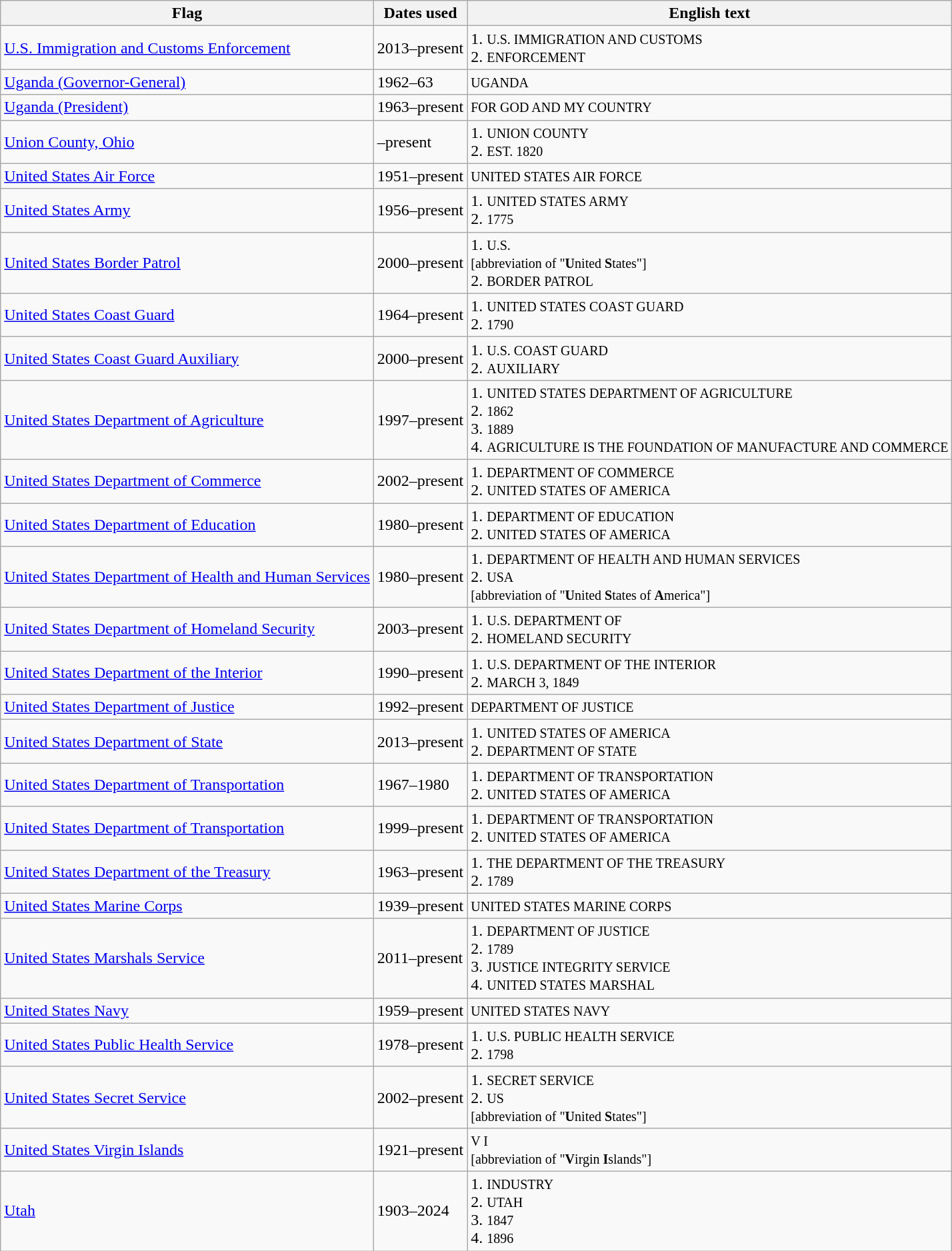<table class="wikitable sortable">
<tr>
<th>Flag</th>
<th>Dates used</th>
<th>English text</th>
</tr>
<tr>
<td> <a href='#'>U.S. Immigration and Customs Enforcement</a></td>
<td>2013–present</td>
<td>1. <small>U.S. IMMIGRATION AND CUSTOMS</small><br>2. <small>ENFORCEMENT</small></td>
</tr>
<tr>
<td> <a href='#'>Uganda (Governor-General)</a></td>
<td>1962–63</td>
<td><small>UGANDA</small></td>
</tr>
<tr>
<td> <a href='#'>Uganda (President)</a></td>
<td>1963–present</td>
<td><small>FOR GOD AND MY COUNTRY</small></td>
</tr>
<tr>
<td> <a href='#'>Union County, Ohio</a></td>
<td>–present</td>
<td>1. <small>UNION COUNTY</small><br>2. <small>EST. 1820</small></td>
</tr>
<tr>
<td> <a href='#'>United States Air Force</a></td>
<td>1951–present</td>
<td><small>UNITED STATES AIR FORCE</small></td>
</tr>
<tr>
<td> <a href='#'>United States Army</a></td>
<td>1956–present</td>
<td>1. <small>UNITED STATES ARMY</small><br>2. <small>1775</small></td>
</tr>
<tr>
<td> <a href='#'>United States Border Patrol</a></td>
<td>2000–present</td>
<td>1. <small>U.S.<br>[abbreviation of "<strong>U</strong>nited <strong>S</strong>tates"]</small><br>2. <small>BORDER PATROL</small></td>
</tr>
<tr>
<td> <a href='#'>United States Coast Guard</a></td>
<td>1964–present</td>
<td>1. <small>UNITED STATES COAST GUARD</small><br>2. <small>1790</small></td>
</tr>
<tr>
<td> <a href='#'>United States Coast Guard Auxiliary</a></td>
<td>2000–present</td>
<td>1. <small>U.S. COAST GUARD</small><br>2. <small>AUXILIARY</small></td>
</tr>
<tr>
<td> <a href='#'>United States Department of Agriculture</a></td>
<td>1997–present</td>
<td>1. <small>UNITED STATES DEPARTMENT OF AGRICULTURE</small><br>2. <small>1862</small><br>3. <small>1889</small><br>4. <small>AGRICULTURE IS THE FOUNDATION OF MANUFACTURE AND COMMERCE</small></td>
</tr>
<tr>
<td> <a href='#'>United States Department of Commerce</a></td>
<td>2002–present</td>
<td>1. <small>DEPARTMENT OF COMMERCE</small><br>2. <small>UNITED STATES OF AMERICA</small></td>
</tr>
<tr>
<td> <a href='#'>United States Department of Education</a></td>
<td>1980–present</td>
<td>1. <small>DEPARTMENT OF EDUCATION</small><br>2. <small>UNITED STATES OF AMERICA</small></td>
</tr>
<tr>
<td> <a href='#'>United States Department of Health and Human Services</a></td>
<td>1980–present</td>
<td>1. <small>DEPARTMENT OF HEALTH AND HUMAN SERVICES</small><br>2. <small>USA<br>[abbreviation of "<strong>U</strong>nited <strong>S</strong>tates of <strong>A</strong>merica"]</small></td>
</tr>
<tr>
<td> <a href='#'>United States Department of Homeland Security</a></td>
<td>2003–present</td>
<td>1. <small>U.S. DEPARTMENT OF</small><br>2. <small>HOMELAND SECURITY</small></td>
</tr>
<tr>
<td> <a href='#'>United States Department of the Interior</a></td>
<td>1990–present</td>
<td>1. <small>U.S. DEPARTMENT OF THE INTERIOR</small><br>2. <small>MARCH 3, 1849</small></td>
</tr>
<tr>
<td> <a href='#'>United States Department of Justice</a></td>
<td>1992–present</td>
<td><small>DEPARTMENT OF JUSTICE</small></td>
</tr>
<tr>
<td> <a href='#'>United States Department of State</a></td>
<td>2013–present</td>
<td>1. <small>UNITED STATES OF AMERICA</small><br>2. <small>DEPARTMENT OF STATE</small></td>
</tr>
<tr>
<td> <a href='#'>United States Department of Transportation</a></td>
<td>1967–1980</td>
<td>1. <small>DEPARTMENT OF TRANSPORTATION</small><br>2. <small>UNITED STATES OF AMERICA</small></td>
</tr>
<tr>
<td> <a href='#'>United States Department of Transportation</a></td>
<td>1999–present</td>
<td>1. <small>DEPARTMENT OF TRANSPORTATION</small><br>2. <small>UNITED STATES OF AMERICA</small></td>
</tr>
<tr>
<td> <a href='#'>United States Department of the Treasury</a></td>
<td>1963–present</td>
<td>1. <small>THE DEPARTMENT OF THE TREASURY</small><br>2. <small>1789</small></td>
</tr>
<tr>
<td> <a href='#'>United States Marine Corps</a></td>
<td>1939–present</td>
<td><small>UNITED STATES MARINE CORPS</small></td>
</tr>
<tr>
<td> <a href='#'>United States Marshals Service</a></td>
<td>2011–present</td>
<td>1. <small>DEPARTMENT OF JUSTICE</small><br>2. <small>1789</small><br>3. <small>JUSTICE INTEGRITY SERVICE</small><br>4. <small>UNITED STATES MARSHAL</small></td>
</tr>
<tr>
<td> <a href='#'>United States Navy</a></td>
<td>1959–present</td>
<td><small>UNITED STATES NAVY</small></td>
</tr>
<tr>
<td> <a href='#'>United States Public Health Service</a></td>
<td>1978–present</td>
<td>1. <small>U.S. PUBLIC HEALTH SERVICE</small><br>2. <small>1798</small></td>
</tr>
<tr>
<td> <a href='#'>United States Secret Service</a></td>
<td>2002–present</td>
<td>1. <small>SECRET SERVICE</small><br>2. <small>US<br>[abbreviation of "<strong>U</strong>nited <strong>S</strong>tates"]</small></td>
</tr>
<tr>
<td> <a href='#'>United States Virgin Islands</a></td>
<td>1921–present</td>
<td><small>V I<br>[abbreviation of "<strong>V</strong>irgin <strong>I</strong>slands"]</small></td>
</tr>
<tr>
<td> <a href='#'>Utah</a></td>
<td>1903–2024</td>
<td>1. <small>INDUSTRY</small><br>2. <small>UTAH</small><br>3. <small>1847</small><br>4. <small>1896</small></td>
</tr>
</table>
